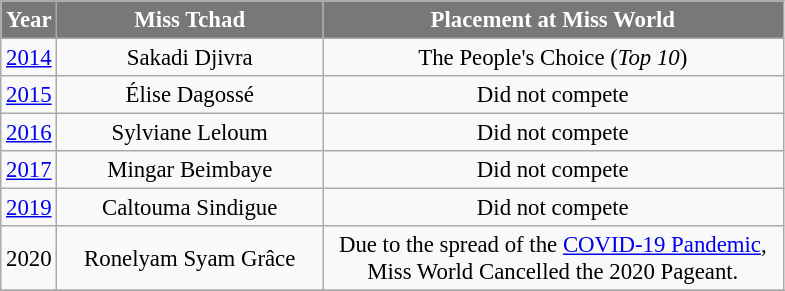<table class="wikitable sortable" style="font-size: 95%; text-align:center">
<tr>
<th width="30" style="background-color:#787878;color:#FFFFFF;">Year</th>
<th width="170" style="background-color:#787878;color:#FFFFFF;">Miss Tchad</th>
<th width="300" style="background-color:#787878;color:#FFFFFF;">Placement at Miss World</th>
</tr>
<tr>
<td><a href='#'>2014</a></td>
<td>Sakadi Djivra</td>
<td>The People's Choice (<em>Top 10</em>)</td>
</tr>
<tr>
<td><a href='#'>2015</a></td>
<td>Élise Dagossé</td>
<td>Did not compete</td>
</tr>
<tr>
<td><a href='#'>2016</a></td>
<td>Sylviane Leloum</td>
<td>Did not compete</td>
</tr>
<tr>
<td><a href='#'>2017</a></td>
<td>Mingar Beimbaye</td>
<td>Did not compete</td>
</tr>
<tr>
<td><a href='#'>2019</a></td>
<td>Caltouma Sindigue</td>
<td>Did not compete</td>
</tr>
<tr>
<td>2020</td>
<td>Ronelyam Syam Grâce</td>
<td>Due to the spread of the <a href='#'>COVID-19 Pandemic</a>, Miss World Cancelled the 2020 Pageant.</td>
</tr>
<tr>
</tr>
</table>
